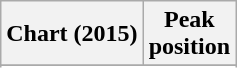<table class="wikitable sortable plainrowheaders" style="text-align:center">
<tr>
<th scope="col">Chart (2015)</th>
<th scope="col">Peak<br> position</th>
</tr>
<tr>
</tr>
<tr>
</tr>
<tr>
</tr>
<tr>
</tr>
</table>
